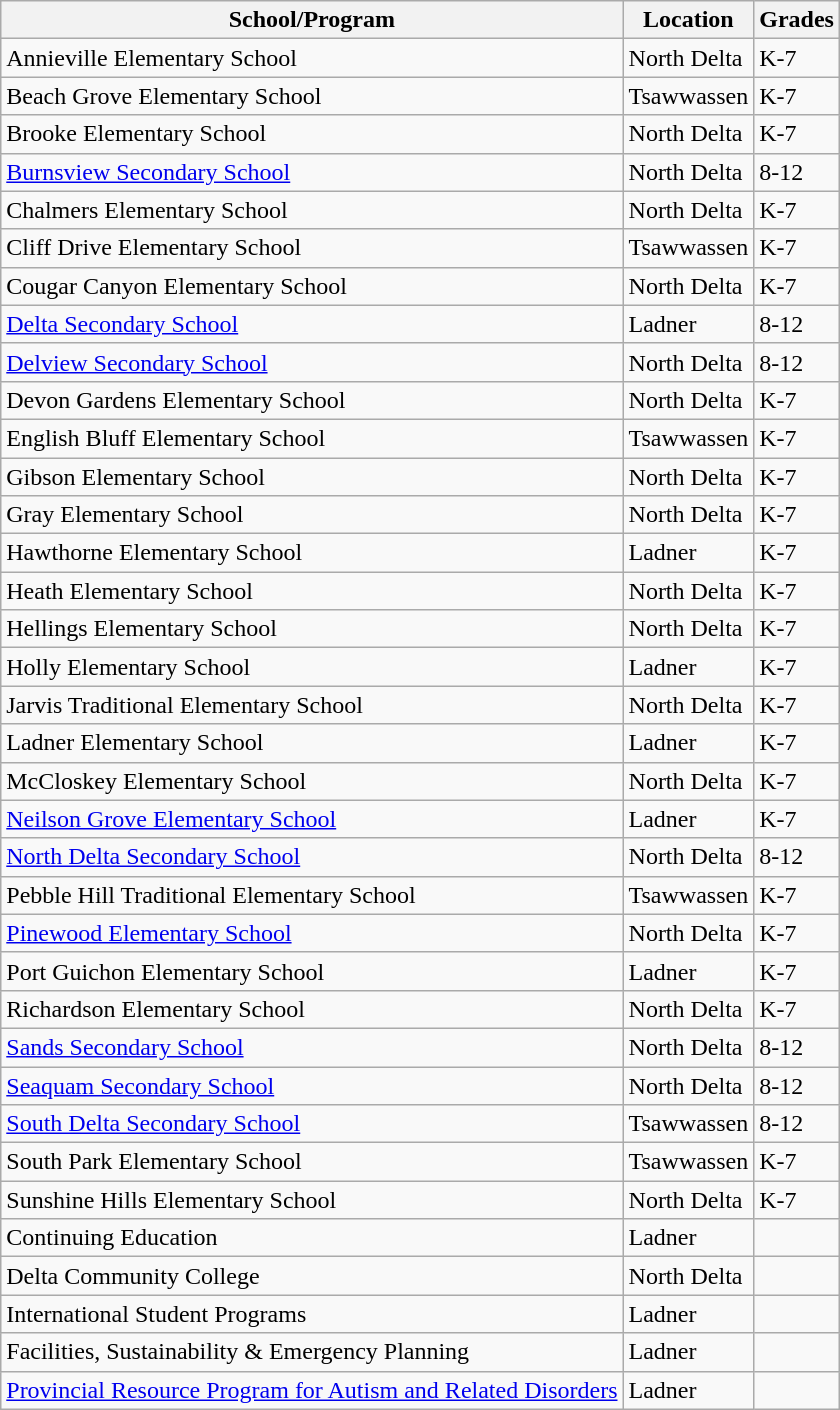<table class="wikitable">
<tr>
<th>School/Program</th>
<th>Location</th>
<th>Grades</th>
</tr>
<tr>
<td>Annieville Elementary School</td>
<td>North Delta</td>
<td>K-7</td>
</tr>
<tr>
<td>Beach Grove Elementary School</td>
<td>Tsawwassen</td>
<td>K-7</td>
</tr>
<tr>
<td>Brooke Elementary School</td>
<td>North Delta</td>
<td>K-7</td>
</tr>
<tr>
<td><a href='#'>Burnsview Secondary School</a></td>
<td>North Delta</td>
<td>8-12</td>
</tr>
<tr>
<td>Chalmers Elementary School</td>
<td>North Delta</td>
<td>K-7</td>
</tr>
<tr>
<td>Cliff Drive Elementary School</td>
<td>Tsawwassen</td>
<td>K-7</td>
</tr>
<tr>
<td>Cougar Canyon Elementary School</td>
<td>North Delta</td>
<td>K-7</td>
</tr>
<tr>
<td><a href='#'>Delta Secondary School</a></td>
<td>Ladner</td>
<td>8-12</td>
</tr>
<tr>
<td><a href='#'>Delview Secondary School</a></td>
<td>North Delta</td>
<td>8-12</td>
</tr>
<tr>
<td>Devon Gardens Elementary School</td>
<td>North Delta</td>
<td>K-7</td>
</tr>
<tr>
<td>English Bluff Elementary School</td>
<td>Tsawwassen</td>
<td>K-7</td>
</tr>
<tr>
<td>Gibson Elementary School</td>
<td>North Delta</td>
<td>K-7</td>
</tr>
<tr>
<td>Gray Elementary School</td>
<td>North Delta</td>
<td>K-7</td>
</tr>
<tr>
<td>Hawthorne Elementary School</td>
<td>Ladner</td>
<td>K-7</td>
</tr>
<tr>
<td>Heath Elementary School</td>
<td>North Delta</td>
<td>K-7</td>
</tr>
<tr>
<td>Hellings Elementary School</td>
<td>North Delta</td>
<td>K-7</td>
</tr>
<tr>
<td>Holly Elementary School</td>
<td>Ladner</td>
<td>K-7</td>
</tr>
<tr>
<td>Jarvis Traditional Elementary School</td>
<td>North Delta</td>
<td>K-7</td>
</tr>
<tr>
<td>Ladner Elementary School</td>
<td>Ladner</td>
<td>K-7</td>
</tr>
<tr>
<td>McCloskey Elementary School</td>
<td>North Delta</td>
<td>K-7</td>
</tr>
<tr>
<td><a href='#'>Neilson Grove Elementary School</a></td>
<td>Ladner</td>
<td>K-7</td>
</tr>
<tr>
<td><a href='#'>North Delta Secondary School</a></td>
<td>North Delta</td>
<td>8-12</td>
</tr>
<tr>
<td>Pebble Hill Traditional Elementary School</td>
<td>Tsawwassen</td>
<td>K-7</td>
</tr>
<tr>
<td><a href='#'>Pinewood Elementary School</a></td>
<td>North Delta</td>
<td>K-7</td>
</tr>
<tr>
<td>Port Guichon Elementary School</td>
<td>Ladner</td>
<td>K-7</td>
</tr>
<tr>
<td>Richardson Elementary School</td>
<td>North Delta</td>
<td>K-7</td>
</tr>
<tr>
<td><a href='#'>Sands Secondary School</a></td>
<td>North Delta</td>
<td>8-12</td>
</tr>
<tr>
<td><a href='#'>Seaquam Secondary School</a></td>
<td>North Delta</td>
<td>8-12</td>
</tr>
<tr>
<td><a href='#'>South Delta Secondary School</a></td>
<td>Tsawwassen</td>
<td>8-12</td>
</tr>
<tr>
<td>South Park Elementary School</td>
<td>Tsawwassen</td>
<td>K-7</td>
</tr>
<tr>
<td>Sunshine Hills Elementary School</td>
<td>North Delta</td>
<td>K-7</td>
</tr>
<tr>
<td>Continuing Education</td>
<td>Ladner</td>
<td></td>
</tr>
<tr>
<td>Delta Community College</td>
<td>North Delta</td>
<td></td>
</tr>
<tr>
<td>International Student Programs</td>
<td>Ladner</td>
<td></td>
</tr>
<tr>
<td>Facilities, Sustainability & Emergency Planning</td>
<td>Ladner</td>
<td></td>
</tr>
<tr>
<td><a href='#'>Provincial Resource Program for Autism and Related Disorders</a></td>
<td>Ladner</td>
<td></td>
</tr>
</table>
